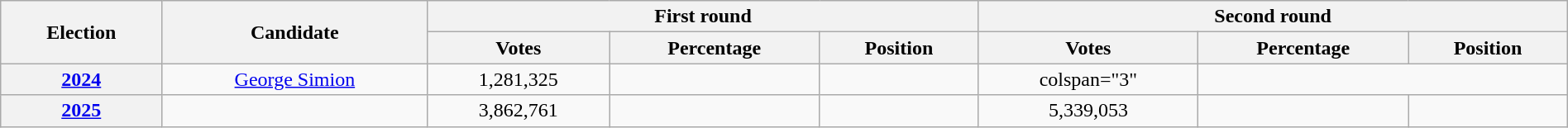<table class=wikitable width=100%>
<tr>
<th rowspan=2>Election</th>
<th rowspan=2>Candidate</th>
<th colspan=3>First round</th>
<th colspan=3>Second round</th>
</tr>
<tr>
<th>Votes</th>
<th>Percentage</th>
<th>Position</th>
<th>Votes</th>
<th>Percentage</th>
<th>Position</th>
</tr>
<tr align=center>
<th><a href='#'>2024</a></th>
<td><a href='#'>George Simion</a></td>
<td>1,281,325</td>
<td></td>
<td></td>
<td>colspan="3" </td>
</tr>
<tr align=center>
<th><a href='#'>2025</a></th>
<td></td>
<td>3,862,761</td>
<td></td>
<td></td>
<td>5,339,053</td>
<td></td>
<td></td>
</tr>
</table>
